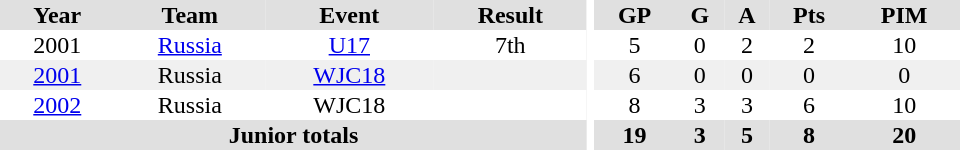<table border="0" cellpadding="1" cellspacing="0" ID="Table3" style="text-align:center; width:40em">
<tr align="center" bgcolor="#e0e0e0">
<th>Year</th>
<th>Team</th>
<th>Event</th>
<th>Result</th>
<th rowspan="99" bgcolor="#ffffff"></th>
<th>GP</th>
<th>G</th>
<th>A</th>
<th>Pts</th>
<th>PIM</th>
</tr>
<tr>
<td>2001</td>
<td><a href='#'>Russia</a></td>
<td><a href='#'>U17</a></td>
<td>7th</td>
<td>5</td>
<td>0</td>
<td>2</td>
<td>2</td>
<td>10</td>
</tr>
<tr bgcolor="#f0f0f0">
<td><a href='#'>2001</a></td>
<td>Russia</td>
<td><a href='#'>WJC18</a></td>
<td></td>
<td>6</td>
<td>0</td>
<td>0</td>
<td>0</td>
<td>0</td>
</tr>
<tr>
<td><a href='#'>2002</a></td>
<td>Russia</td>
<td>WJC18</td>
<td></td>
<td>8</td>
<td>3</td>
<td>3</td>
<td>6</td>
<td>10</td>
</tr>
<tr bgcolor="#e0e0e0">
<th colspan="4">Junior totals</th>
<th>19</th>
<th>3</th>
<th>5</th>
<th>8</th>
<th>20</th>
</tr>
</table>
